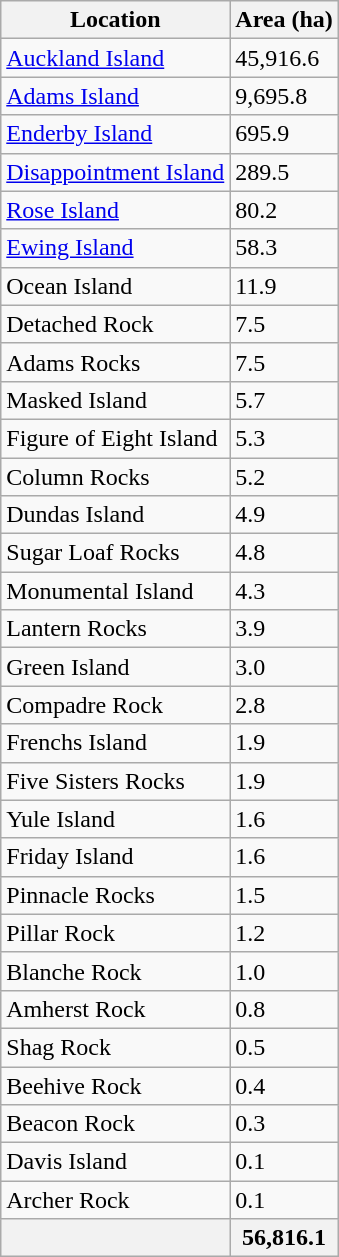<table class="wikitable sortable col2right">
<tr>
<th>Location</th>
<th>Area  (ha)</th>
</tr>
<tr>
<td><a href='#'>Auckland Island</a></td>
<td>45,916.6</td>
</tr>
<tr>
<td><a href='#'>Adams Island</a></td>
<td>9,695.8</td>
</tr>
<tr>
<td><a href='#'>Enderby Island</a></td>
<td>695.9</td>
</tr>
<tr>
<td><a href='#'>Disappointment Island</a></td>
<td>289.5</td>
</tr>
<tr>
<td><a href='#'>Rose Island</a></td>
<td>80.2</td>
</tr>
<tr>
<td><a href='#'>Ewing Island</a></td>
<td>58.3</td>
</tr>
<tr>
<td>Ocean Island</td>
<td>11.9</td>
</tr>
<tr>
<td>Detached Rock</td>
<td>7.5</td>
</tr>
<tr>
<td>Adams Rocks</td>
<td>7.5</td>
</tr>
<tr>
<td>Masked Island</td>
<td>5.7</td>
</tr>
<tr>
<td>Figure of Eight Island</td>
<td>5.3</td>
</tr>
<tr>
<td>Column Rocks</td>
<td>5.2</td>
</tr>
<tr>
<td>Dundas Island</td>
<td>4.9</td>
</tr>
<tr>
<td>Sugar Loaf Rocks</td>
<td>4.8</td>
</tr>
<tr>
<td>Monumental Island</td>
<td>4.3</td>
</tr>
<tr>
<td>Lantern Rocks</td>
<td>3.9</td>
</tr>
<tr>
<td>Green Island</td>
<td>3.0</td>
</tr>
<tr>
<td>Compadre Rock</td>
<td>2.8</td>
</tr>
<tr>
<td>Frenchs Island</td>
<td>1.9</td>
</tr>
<tr>
<td>Five Sisters Rocks</td>
<td>1.9</td>
</tr>
<tr>
<td>Yule Island</td>
<td>1.6</td>
</tr>
<tr>
<td>Friday Island</td>
<td>1.6</td>
</tr>
<tr>
<td>Pinnacle Rocks</td>
<td>1.5</td>
</tr>
<tr>
<td>Pillar Rock</td>
<td>1.2</td>
</tr>
<tr>
<td>Blanche Rock</td>
<td>1.0</td>
</tr>
<tr>
<td>Amherst Rock</td>
<td>0.8</td>
</tr>
<tr>
<td>Shag Rock</td>
<td>0.5</td>
</tr>
<tr>
<td>Beehive Rock</td>
<td>0.4</td>
</tr>
<tr>
<td>Beacon Rock</td>
<td>0.3</td>
</tr>
<tr>
<td>Davis Island</td>
<td>0.1</td>
</tr>
<tr>
<td>Archer Rock</td>
<td>0.1</td>
</tr>
<tr>
<th></th>
<th>56,816.1</th>
</tr>
</table>
